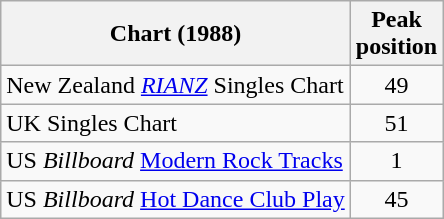<table class="wikitable">
<tr>
<th>Chart (1988)</th>
<th>Peak<br>position</th>
</tr>
<tr>
<td>New Zealand <em><a href='#'>RIANZ</a></em> Singles Chart</td>
<td align="center">49</td>
</tr>
<tr>
<td>UK Singles Chart</td>
<td align="center">51</td>
</tr>
<tr>
<td>US <em>Billboard</em> <a href='#'>Modern Rock Tracks</a></td>
<td align="center">1</td>
</tr>
<tr>
<td>US <em>Billboard</em> <a href='#'>Hot Dance Club Play</a></td>
<td align="center">45</td>
</tr>
</table>
